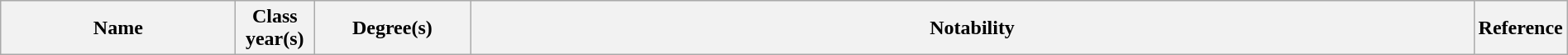<table class="wikitable sortable" style="width:100%">
<tr>
<th width="15%">Name</th>
<th width="5%">Class year(s)</th>
<th width="10%">Degree(s)</th>
<th width="*" class="unsortable">Notability</th>
<th width="5%" class="unsortable">Reference</th>
</tr>
</table>
